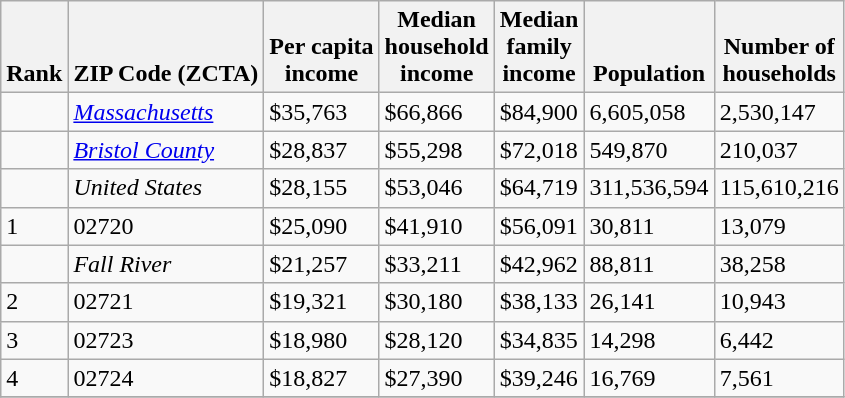<table class="wikitable sortable">
<tr valign=bottom>
<th>Rank</th>
<th>ZIP Code (ZCTA)</th>
<th>Per capita<br>income</th>
<th>Median<br>household<br>income</th>
<th>Median<br>family<br>income</th>
<th>Population</th>
<th>Number of<br>households</th>
</tr>
<tr>
<td></td>
<td><em><a href='#'>Massachusetts</a></em></td>
<td>$35,763</td>
<td>$66,866</td>
<td>$84,900</td>
<td>6,605,058</td>
<td>2,530,147</td>
</tr>
<tr>
<td></td>
<td><em><a href='#'>Bristol County</a></em></td>
<td>$28,837</td>
<td>$55,298</td>
<td>$72,018</td>
<td>549,870</td>
<td>210,037</td>
</tr>
<tr>
<td></td>
<td><em>United States</em></td>
<td>$28,155</td>
<td>$53,046</td>
<td>$64,719</td>
<td>311,536,594</td>
<td>115,610,216</td>
</tr>
<tr>
<td>1</td>
<td>02720</td>
<td>$25,090</td>
<td>$41,910</td>
<td>$56,091</td>
<td>30,811</td>
<td>13,079</td>
</tr>
<tr>
<td></td>
<td><em>Fall River</em></td>
<td>$21,257</td>
<td>$33,211</td>
<td>$42,962</td>
<td>88,811</td>
<td>38,258</td>
</tr>
<tr>
<td>2</td>
<td>02721</td>
<td>$19,321</td>
<td>$30,180</td>
<td>$38,133</td>
<td>26,141</td>
<td>10,943</td>
</tr>
<tr>
<td>3</td>
<td>02723</td>
<td>$18,980</td>
<td>$28,120</td>
<td>$34,835</td>
<td>14,298</td>
<td>6,442</td>
</tr>
<tr>
<td>4</td>
<td>02724</td>
<td>$18,827</td>
<td>$27,390</td>
<td>$39,246</td>
<td>16,769</td>
<td>7,561</td>
</tr>
<tr>
</tr>
</table>
